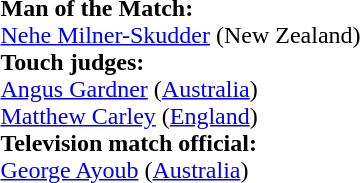<table style="width:50%">
<tr>
<td><br><strong>Man of the Match:</strong>
<br><a href='#'>Nehe Milner-Skudder</a> (New Zealand)<br><strong>Touch judges:</strong>
<br><a href='#'>Angus Gardner</a> (<a href='#'>Australia</a>)
<br><a href='#'>Matthew Carley</a> (<a href='#'>England</a>)
<br><strong>Television match official:</strong>
<br><a href='#'>George Ayoub</a> (<a href='#'>Australia</a>)</td>
</tr>
</table>
